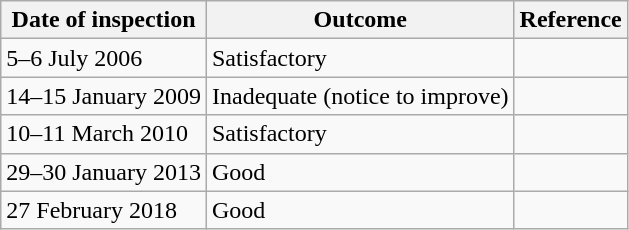<table class="wikitable">
<tr>
<th>Date of inspection</th>
<th>Outcome</th>
<th>Reference</th>
</tr>
<tr>
<td>5–6 July 2006</td>
<td>Satisfactory</td>
<td></td>
</tr>
<tr>
<td>14–15 January 2009</td>
<td>Inadequate (notice to improve)</td>
<td></td>
</tr>
<tr>
<td>10–11 March 2010</td>
<td>Satisfactory</td>
<td></td>
</tr>
<tr>
<td>29–30 January 2013</td>
<td>Good</td>
<td></td>
</tr>
<tr>
<td>27 February 2018</td>
<td>Good</td>
<td></td>
</tr>
</table>
